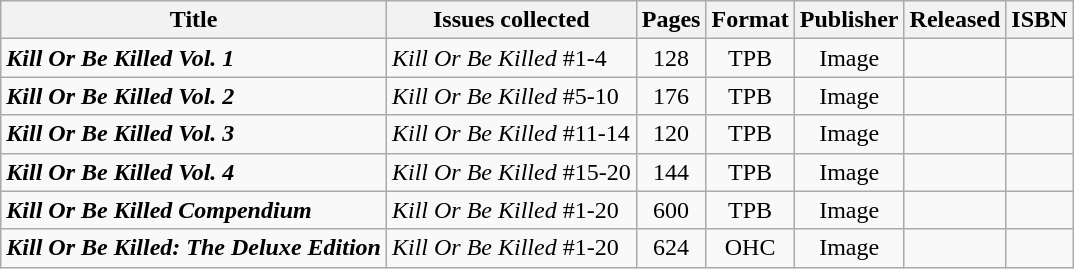<table class="wikitable sortable">
<tr>
<th class="unsortable">Title</th>
<th class="unsortable">Issues collected</th>
<th class="unsortable">Pages</th>
<th>Format</th>
<th>Publisher</th>
<th>Released</th>
<th class="unsortable">ISBN</th>
</tr>
<tr>
<td><strong><em>Kill Or Be Killed Vol. 1</em></strong></td>
<td><em>Kill Or Be Killed</em> #1-4</td>
<td style="text-align: center;">128</td>
<td style="text-align: center;">TPB</td>
<td style="text-align: center;">Image</td>
<td></td>
<td></td>
</tr>
<tr>
<td><strong><em>Kill Or Be Killed Vol. 2</em></strong></td>
<td><em>Kill Or Be Killed</em> #5-10</td>
<td style="text-align: center;">176</td>
<td style="text-align: center;">TPB</td>
<td style="text-align: center;">Image</td>
<td></td>
<td></td>
</tr>
<tr>
<td><strong><em>Kill Or Be Killed Vol. 3</em></strong></td>
<td><em>Kill Or Be Killed</em> #11-14</td>
<td style="text-align: center;">120</td>
<td style="text-align: center;">TPB</td>
<td style="text-align: center;">Image</td>
<td></td>
<td></td>
</tr>
<tr>
<td><strong><em>Kill Or Be Killed Vol. 4</em></strong></td>
<td><em>Kill Or Be Killed</em> #15-20</td>
<td style="text-align: center;">144</td>
<td style="text-align: center;">TPB</td>
<td style="text-align: center;">Image</td>
<td></td>
<td></td>
</tr>
<tr>
<td><strong><em>Kill Or Be Killed Compendium</em></strong></td>
<td><em>Kill Or Be Killed</em> #1-20</td>
<td style="text-align: center;">600</td>
<td style="text-align: center;">TPB</td>
<td style="text-align: center;">Image</td>
<td></td>
<td></td>
</tr>
<tr>
<td><strong><em>Kill Or Be Killed: The Deluxe Edition</em></strong></td>
<td><em>Kill Or Be Killed</em> #1-20</td>
<td style="text-align: center;">624</td>
<td style="text-align: center;">OHC</td>
<td style="text-align: center;">Image</td>
<td></td>
<td></td>
</tr>
</table>
